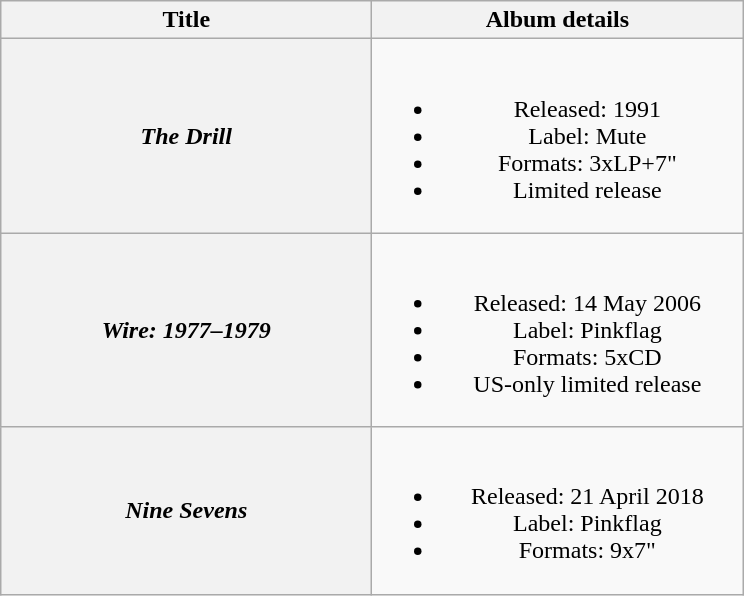<table class="wikitable plainrowheaders" style="text-align:center;">
<tr>
<th scope="col" style="width:15em;">Title</th>
<th scope="col" style="width:15em;">Album details</th>
</tr>
<tr>
<th scope="row"><em>The Drill</em></th>
<td><br><ul><li>Released: 1991</li><li>Label: Mute</li><li>Formats: 3xLP+7"</li><li>Limited release</li></ul></td>
</tr>
<tr>
<th scope="row"><em>Wire: 1977–1979</em></th>
<td><br><ul><li>Released: 14 May 2006</li><li>Label: Pinkflag</li><li>Formats: 5xCD</li><li>US-only limited release</li></ul></td>
</tr>
<tr>
<th scope="row"><em>Nine Sevens</em></th>
<td><br><ul><li>Released: 21 April 2018</li><li>Label: Pinkflag</li><li>Formats: 9x7"</li></ul></td>
</tr>
</table>
